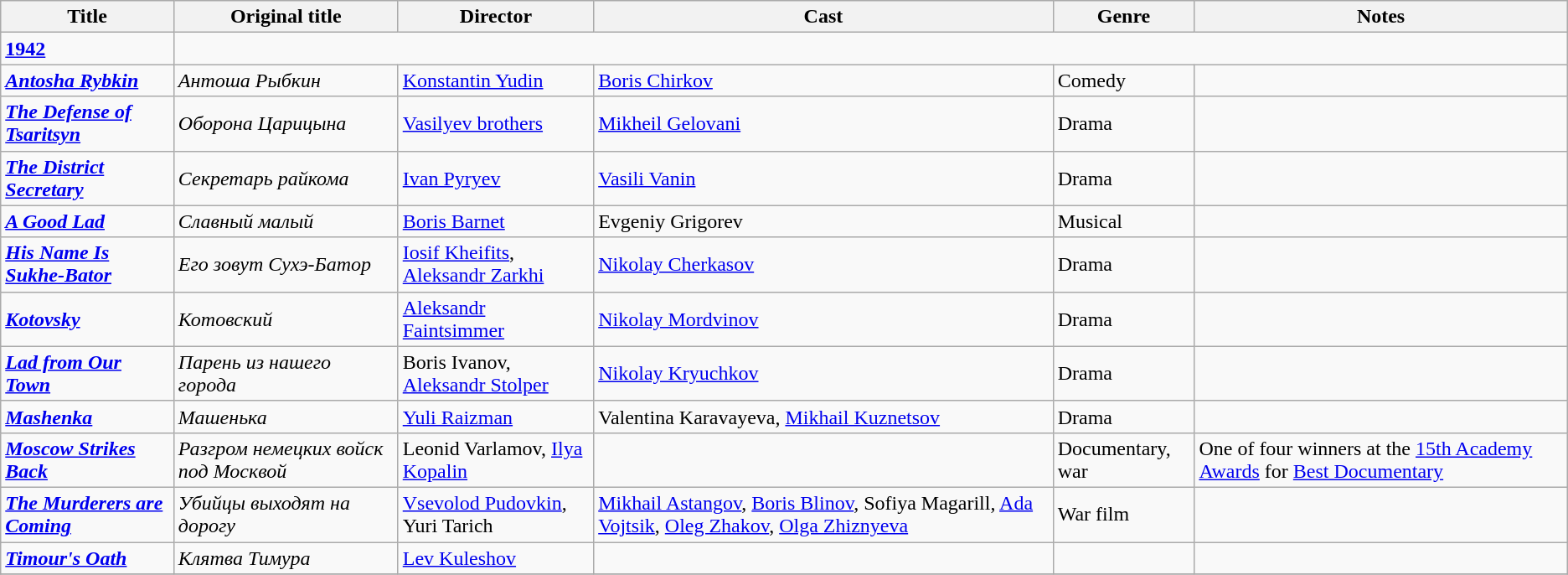<table class="wikitable">
<tr>
<th>Title</th>
<th>Original title</th>
<th>Director</th>
<th>Cast</th>
<th>Genre</th>
<th>Notes</th>
</tr>
<tr>
<td><strong><a href='#'>1942</a></strong></td>
</tr>
<tr>
<td><strong><em><a href='#'>Antosha Rybkin</a></em></strong></td>
<td><em>Антоша Рыбкин</em></td>
<td><a href='#'>Konstantin Yudin</a></td>
<td><a href='#'>Boris Chirkov</a></td>
<td>Comedy</td>
<td></td>
</tr>
<tr>
<td><strong><em><a href='#'>The Defense of Tsaritsyn</a></em></strong></td>
<td><em>Оборона Царицына</em></td>
<td><a href='#'>Vasilyev brothers</a></td>
<td><a href='#'>Mikheil Gelovani</a></td>
<td>Drama</td>
<td></td>
</tr>
<tr>
<td><strong><em><a href='#'>The District Secretary</a></em></strong></td>
<td><em>Секретарь райкома</em></td>
<td><a href='#'>Ivan Pyryev</a></td>
<td><a href='#'>Vasili Vanin</a></td>
<td>Drama</td>
<td></td>
</tr>
<tr>
<td><strong><em><a href='#'>A Good Lad</a></em></strong></td>
<td><em>Славный малый</em></td>
<td><a href='#'>Boris Barnet</a></td>
<td>Evgeniy Grigorev</td>
<td>Musical</td>
<td></td>
</tr>
<tr>
<td><strong><em><a href='#'>His Name Is Sukhe-Bator</a></em></strong></td>
<td><em>Его зовут Сухэ-Батор</em></td>
<td><a href='#'>Iosif Kheifits</a>, <a href='#'>Aleksandr Zarkhi</a></td>
<td><a href='#'>Nikolay Cherkasov</a></td>
<td>Drama</td>
<td></td>
</tr>
<tr>
<td><strong><em><a href='#'>Kotovsky</a></em></strong></td>
<td><em>Котовский</em></td>
<td><a href='#'>Aleksandr Faintsimmer</a></td>
<td><a href='#'>Nikolay Mordvinov</a></td>
<td>Drama</td>
<td></td>
</tr>
<tr>
<td><strong><em><a href='#'>Lad from Our Town</a></em></strong></td>
<td><em>Парень из нашего города</em></td>
<td>Boris Ivanov, <a href='#'>Aleksandr Stolper</a></td>
<td><a href='#'>Nikolay Kryuchkov</a></td>
<td>Drama</td>
<td></td>
</tr>
<tr>
<td><strong><em><a href='#'>Mashenka</a></em></strong></td>
<td><em>Машенька</em></td>
<td><a href='#'>Yuli Raizman</a></td>
<td>Valentina Karavayeva, <a href='#'>Mikhail Kuznetsov</a></td>
<td>Drama</td>
<td></td>
</tr>
<tr>
<td><strong><em><a href='#'>Moscow Strikes Back</a></em></strong></td>
<td><em>Разгром немецких войск под Москвой</em></td>
<td>Leonid Varlamov, <a href='#'>Ilya Kopalin</a></td>
<td></td>
<td>Documentary, war</td>
<td>One of four winners at the <a href='#'>15th Academy Awards</a> for <a href='#'>Best Documentary</a></td>
</tr>
<tr>
<td><strong><em><a href='#'>The Murderers are Coming</a></em></strong></td>
<td><em>Убийцы выходят на дорогу</em></td>
<td><a href='#'>Vsevolod Pudovkin</a>, Yuri Tarich</td>
<td><a href='#'>Mikhail Astangov</a>, <a href='#'>Boris Blinov</a>, Sofiya Magarill, <a href='#'>Ada Vojtsik</a>, <a href='#'>Oleg Zhakov</a>, <a href='#'>Olga Zhiznyeva</a></td>
<td>War film</td>
<td></td>
</tr>
<tr>
<td><strong><em><a href='#'>Timour's Oath</a></em></strong></td>
<td><em>Клятва Тимура</em></td>
<td><a href='#'>Lev Kuleshov</a></td>
<td></td>
<td></td>
<td></td>
</tr>
<tr>
</tr>
</table>
